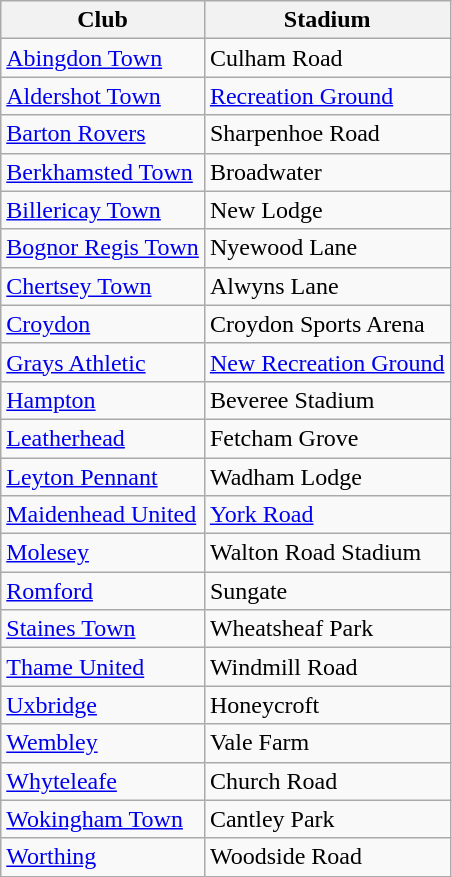<table class="wikitable sortable">
<tr>
<th>Club</th>
<th>Stadium</th>
</tr>
<tr>
<td><a href='#'>Abingdon Town</a></td>
<td>Culham Road</td>
</tr>
<tr>
<td><a href='#'>Aldershot Town</a></td>
<td><a href='#'>Recreation Ground</a></td>
</tr>
<tr>
<td><a href='#'>Barton Rovers</a></td>
<td>Sharpenhoe Road</td>
</tr>
<tr>
<td><a href='#'>Berkhamsted Town</a></td>
<td>Broadwater</td>
</tr>
<tr>
<td><a href='#'>Billericay Town</a></td>
<td>New Lodge</td>
</tr>
<tr>
<td><a href='#'>Bognor Regis Town</a></td>
<td>Nyewood Lane</td>
</tr>
<tr>
<td><a href='#'>Chertsey Town</a></td>
<td>Alwyns Lane</td>
</tr>
<tr>
<td><a href='#'>Croydon</a></td>
<td>Croydon Sports Arena</td>
</tr>
<tr>
<td><a href='#'>Grays Athletic</a></td>
<td><a href='#'>New Recreation Ground</a></td>
</tr>
<tr>
<td><a href='#'>Hampton</a></td>
<td>Beveree Stadium</td>
</tr>
<tr>
<td><a href='#'>Leatherhead</a></td>
<td>Fetcham Grove</td>
</tr>
<tr>
<td><a href='#'>Leyton Pennant</a></td>
<td>Wadham Lodge</td>
</tr>
<tr>
<td><a href='#'>Maidenhead United</a></td>
<td><a href='#'>York Road</a></td>
</tr>
<tr>
<td><a href='#'>Molesey</a></td>
<td>Walton Road Stadium</td>
</tr>
<tr>
<td><a href='#'>Romford</a></td>
<td>Sungate</td>
</tr>
<tr>
<td><a href='#'>Staines Town</a></td>
<td>Wheatsheaf Park</td>
</tr>
<tr>
<td><a href='#'>Thame United</a></td>
<td>Windmill Road</td>
</tr>
<tr>
<td><a href='#'>Uxbridge</a></td>
<td>Honeycroft</td>
</tr>
<tr>
<td><a href='#'>Wembley</a></td>
<td>Vale Farm</td>
</tr>
<tr>
<td><a href='#'>Whyteleafe</a></td>
<td>Church Road</td>
</tr>
<tr>
<td><a href='#'>Wokingham Town</a></td>
<td>Cantley Park</td>
</tr>
<tr>
<td><a href='#'>Worthing</a></td>
<td>Woodside Road</td>
</tr>
</table>
